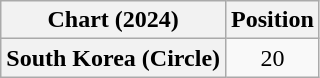<table class="wikitable plainrowheaders" style="text-align:center">
<tr>
<th scope="col">Chart (2024)</th>
<th scope="col">Position</th>
</tr>
<tr>
<th scope="row">South Korea (Circle)</th>
<td>20</td>
</tr>
</table>
